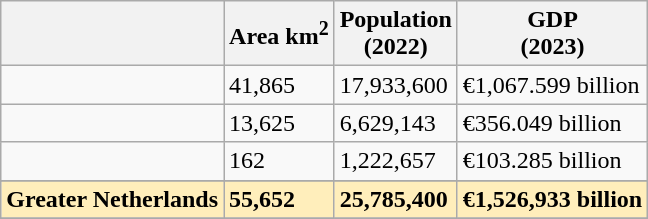<table class="wikitable">
<tr>
<th></th>
<th>Area km<sup>2</sup></th>
<th>Population<br>(2022)</th>
<th>GDP<br>(2023)</th>
</tr>
<tr>
<td></td>
<td>41,865</td>
<td>17,933,600</td>
<td>€1,067.599 billion</td>
</tr>
<tr>
<td></td>
<td>13,625</td>
<td>6,629,143</td>
<td>€356.049 billion</td>
</tr>
<tr>
<td></td>
<td>162</td>
<td>1,222,657</td>
<td>€103.285 billion</td>
</tr>
<tr>
</tr>
<tr style="background:#feb;">
<td><strong>Greater Netherlands</strong></td>
<td><strong>55,652</strong></td>
<td><strong>25,785,400</strong></td>
<td><strong>€1,526,933 billion</strong></td>
</tr>
<tr>
</tr>
</table>
